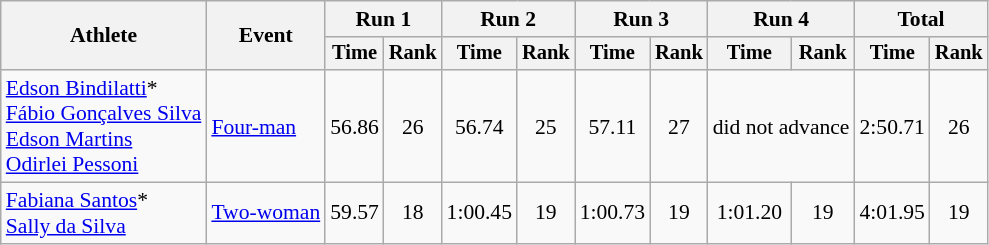<table class="wikitable" style="font-size:90%">
<tr>
<th rowspan="2">Athlete</th>
<th rowspan="2">Event</th>
<th colspan="2">Run 1</th>
<th colspan="2">Run 2</th>
<th colspan="2">Run 3</th>
<th colspan="2">Run 4</th>
<th colspan="2">Total</th>
</tr>
<tr style="font-size:95%">
<th>Time</th>
<th>Rank</th>
<th>Time</th>
<th>Rank</th>
<th>Time</th>
<th>Rank</th>
<th>Time</th>
<th>Rank</th>
<th>Time</th>
<th>Rank</th>
</tr>
<tr align=center>
<td align=left><a href='#'>Edson Bindilatti</a>*<br><a href='#'>Fábio Gonçalves Silva</a><br><a href='#'>Edson Martins</a><br><a href='#'>Odirlei Pessoni</a></td>
<td align=left><a href='#'>Four-man</a></td>
<td>56.86</td>
<td>26</td>
<td>56.74</td>
<td>25</td>
<td>57.11</td>
<td>27</td>
<td colspan=2>did not advance</td>
<td>2:50.71</td>
<td>26</td>
</tr>
<tr align=center>
<td align=left><a href='#'>Fabiana Santos</a>*<br><a href='#'>Sally da Silva</a></td>
<td align=left><a href='#'>Two-woman</a></td>
<td>59.57</td>
<td>18</td>
<td>1:00.45</td>
<td>19</td>
<td>1:00.73</td>
<td>19</td>
<td>1:01.20</td>
<td>19</td>
<td>4:01.95</td>
<td>19</td>
</tr>
</table>
